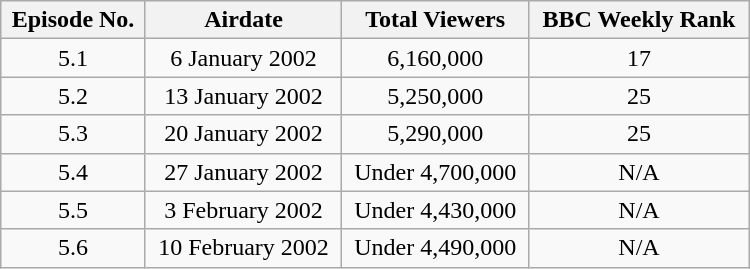<table width="500" class="wikitable" style="text-align:center;">
<tr>
<th>Episode No.</th>
<th>Airdate</th>
<th>Total Viewers</th>
<th>BBC Weekly Rank</th>
</tr>
<tr>
<td>5.1</td>
<td>6 January 2002</td>
<td>6,160,000</td>
<td>17</td>
</tr>
<tr>
<td>5.2</td>
<td>13 January 2002</td>
<td>5,250,000</td>
<td>25</td>
</tr>
<tr>
<td>5.3</td>
<td>20 January 2002</td>
<td>5,290,000</td>
<td>25</td>
</tr>
<tr>
<td>5.4</td>
<td>27 January 2002</td>
<td>Under 4,700,000</td>
<td>N/A</td>
</tr>
<tr>
<td>5.5</td>
<td>3 February 2002</td>
<td>Under 4,430,000</td>
<td>N/A</td>
</tr>
<tr>
<td>5.6</td>
<td>10 February 2002</td>
<td>Under 4,490,000</td>
<td>N/A</td>
</tr>
</table>
